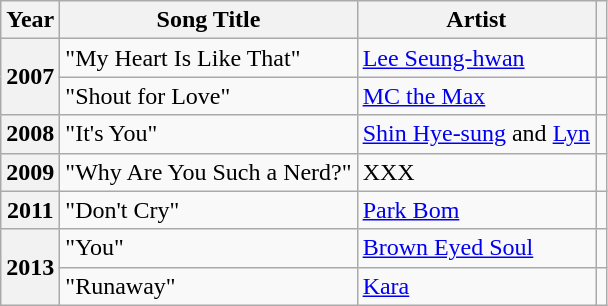<table class="wikitable sortable plainrowheaders">
<tr>
<th scope="col">Year</th>
<th scope="col">Song Title</th>
<th scope="col">Artist</th>
<th scope="col" class="unsortable"></th>
</tr>
<tr>
<th scope="row" rowspan=2>2007</th>
<td>"My Heart Is Like That" </td>
<td><a href='#'>Lee Seung-hwan</a></td>
<td></td>
</tr>
<tr>
<td>"Shout for Love" </td>
<td><a href='#'>MC the Max</a></td>
<td></td>
</tr>
<tr>
<th scope="row">2008</th>
<td>"It's You" </td>
<td><a href='#'>Shin Hye-sung</a> and <a href='#'>Lyn</a></td>
<td></td>
</tr>
<tr>
<th scope="row">2009</th>
<td>"Why Are You Such a Nerd?" </td>
<td>XXX</td>
<td></td>
</tr>
<tr>
<th scope="row">2011</th>
<td>"Don't Cry"</td>
<td><a href='#'>Park Bom</a></td>
<td></td>
</tr>
<tr>
<th scope="row" rowspan=2>2013</th>
<td>"You" </td>
<td><a href='#'>Brown Eyed Soul</a></td>
<td></td>
</tr>
<tr>
<td>"Runaway" </td>
<td><a href='#'>Kara</a></td>
<td></td>
</tr>
</table>
